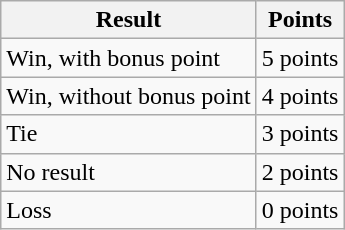<table class="wikitable">
<tr>
<th>Result</th>
<th>Points</th>
</tr>
<tr>
<td>Win, with bonus point</td>
<td>5 points</td>
</tr>
<tr>
<td>Win, without bonus point</td>
<td>4 points</td>
</tr>
<tr>
<td>Tie</td>
<td>3 points</td>
</tr>
<tr>
<td>No result</td>
<td>2 points</td>
</tr>
<tr>
<td>Loss</td>
<td>0 points</td>
</tr>
</table>
